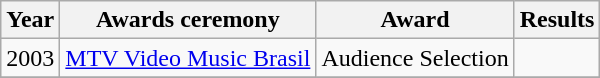<table class="wikitable" border="1">
<tr>
<th>Year</th>
<th>Awards ceremony</th>
<th>Award</th>
<th>Results</th>
</tr>
<tr>
<td>2003</td>
<td><a href='#'>MTV Video Music Brasil</a></td>
<td>Audience Selection</td>
<td></td>
</tr>
<tr>
</tr>
</table>
